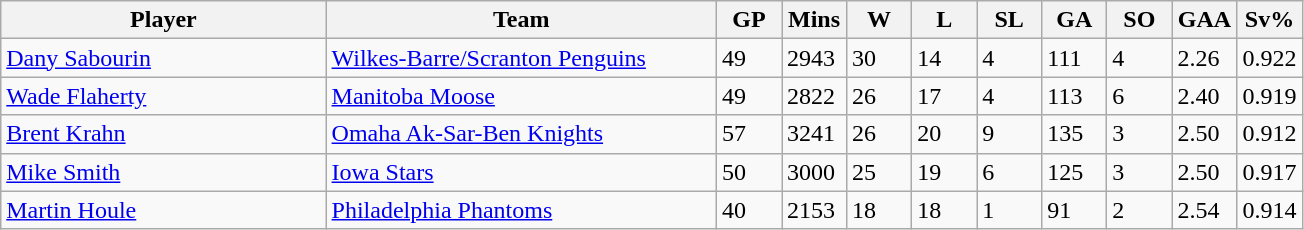<table class="wikitable">
<tr>
<th bgcolor="#DDDDFF" width="25%">Player</th>
<th bgcolor="#DDDDFF" width="30%">Team</th>
<th bgcolor="#DDDDFF" width="5%">GP</th>
<th bgcolor="#DDDDFF" width="5%">Mins</th>
<th bgcolor="#DDDDFF" width="5%">W</th>
<th bgcolor="#DDDDFF" width="5%">L</th>
<th bgcolor="#DDDDFF" width="5%">SL</th>
<th bgcolor="#DDDDFF" width="5%">GA</th>
<th bgcolor="#DDDDFF" width="5%">SO</th>
<th bgcolor="#DDDDFF" width="5%">GAA</th>
<th bgcolor="#DDDDFF" width="5%">Sv%</th>
</tr>
<tr>
<td><a href='#'>Dany Sabourin</a></td>
<td><a href='#'>Wilkes-Barre/Scranton Penguins</a></td>
<td>49</td>
<td>2943</td>
<td>30</td>
<td>14</td>
<td>4</td>
<td>111</td>
<td>4</td>
<td>2.26</td>
<td>0.922</td>
</tr>
<tr>
<td><a href='#'>Wade Flaherty</a></td>
<td><a href='#'>Manitoba Moose</a></td>
<td>49</td>
<td>2822</td>
<td>26</td>
<td>17</td>
<td>4</td>
<td>113</td>
<td>6</td>
<td>2.40</td>
<td>0.919</td>
</tr>
<tr>
<td><a href='#'>Brent Krahn</a></td>
<td><a href='#'>Omaha Ak-Sar-Ben Knights</a></td>
<td>57</td>
<td>3241</td>
<td>26</td>
<td>20</td>
<td>9</td>
<td>135</td>
<td>3</td>
<td>2.50</td>
<td>0.912</td>
</tr>
<tr>
<td><a href='#'>Mike Smith</a></td>
<td><a href='#'>Iowa Stars</a></td>
<td>50</td>
<td>3000</td>
<td>25</td>
<td>19</td>
<td>6</td>
<td>125</td>
<td>3</td>
<td>2.50</td>
<td>0.917</td>
</tr>
<tr>
<td><a href='#'>Martin Houle</a></td>
<td><a href='#'>Philadelphia Phantoms</a></td>
<td>40</td>
<td>2153</td>
<td>18</td>
<td>18</td>
<td>1</td>
<td>91</td>
<td>2</td>
<td>2.54</td>
<td>0.914</td>
</tr>
</table>
